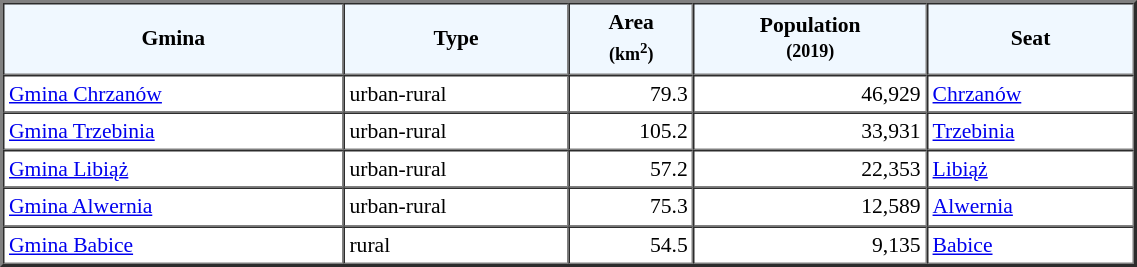<table width="60%" border="2" cellpadding="3" cellspacing="0" style="font-size:90%;line-height:120%;">
<tr bgcolor="F0F8FF">
<td style="text-align:center;"><strong>Gmina</strong></td>
<td style="text-align:center;"><strong>Type</strong></td>
<td style="text-align:center;"><strong>Area<br><small>(km<sup>2</sup>)</small></strong></td>
<td style="text-align:center;"><strong>Population<br><small>(2019)</small></strong></td>
<td style="text-align:center;"><strong>Seat</strong></td>
</tr>
<tr>
<td><a href='#'>Gmina Chrzanów</a></td>
<td>urban-rural</td>
<td style="text-align:right;">79.3</td>
<td style="text-align:right;">46,929</td>
<td><a href='#'>Chrzanów</a></td>
</tr>
<tr>
<td><a href='#'>Gmina Trzebinia</a></td>
<td>urban-rural</td>
<td style="text-align:right;">105.2</td>
<td style="text-align:right;">33,931</td>
<td><a href='#'>Trzebinia</a></td>
</tr>
<tr>
<td><a href='#'>Gmina Libiąż</a></td>
<td>urban-rural</td>
<td style="text-align:right;">57.2</td>
<td style="text-align:right;">22,353</td>
<td><a href='#'>Libiąż</a></td>
</tr>
<tr>
<td><a href='#'>Gmina Alwernia</a></td>
<td>urban-rural</td>
<td style="text-align:right;">75.3</td>
<td style="text-align:right;">12,589</td>
<td><a href='#'>Alwernia</a></td>
</tr>
<tr>
<td><a href='#'>Gmina Babice</a></td>
<td>rural</td>
<td style="text-align:right;">54.5</td>
<td style="text-align:right;">9,135</td>
<td><a href='#'>Babice</a></td>
</tr>
<tr>
</tr>
</table>
